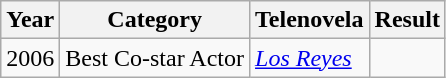<table class="wikitable">
<tr>
<th><strong>Year</strong></th>
<th><strong>Category</strong></th>
<th><strong>Telenovela</strong></th>
<th><strong>Result</strong></th>
</tr>
<tr>
<td>2006</td>
<td>Best Co-star Actor</td>
<td><em><a href='#'>Los Reyes</a></em></td>
<td></td>
</tr>
</table>
